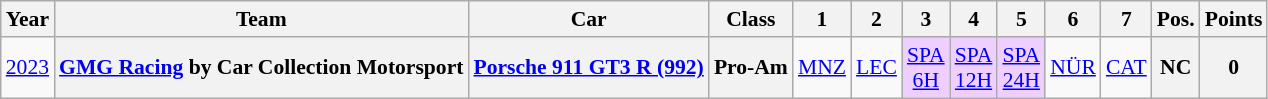<table class="wikitable" border="1" style="text-align:center; font-size:90%;">
<tr>
<th>Year</th>
<th>Team</th>
<th>Car</th>
<th>Class</th>
<th>1</th>
<th>2</th>
<th>3</th>
<th>4</th>
<th>5</th>
<th>6</th>
<th>7</th>
<th>Pos.</th>
<th>Points</th>
</tr>
<tr>
<td><a href='#'>2023</a></td>
<th><a href='#'>GMG Racing</a> by Car Collection Motorsport</th>
<th><a href='#'>Porsche 911 GT3 R (992)</a></th>
<th>Pro-Am</th>
<td style="background:#;"><a href='#'>MNZ</a><br></td>
<td style="background:#;"><a href='#'>LEC</a><br></td>
<td style="background:#EFCFFF;"><a href='#'>SPA<br>6H</a><br></td>
<td style="background:#EFCFFF;"><a href='#'>SPA<br>12H</a><br></td>
<td style="background:#EFCFFF;"><a href='#'>SPA<br>24H</a><br></td>
<td style="background:#;"><a href='#'>NÜR</a><br></td>
<td style="background:#;"><a href='#'>CAT</a><br></td>
<th>NC</th>
<th>0</th>
</tr>
</table>
